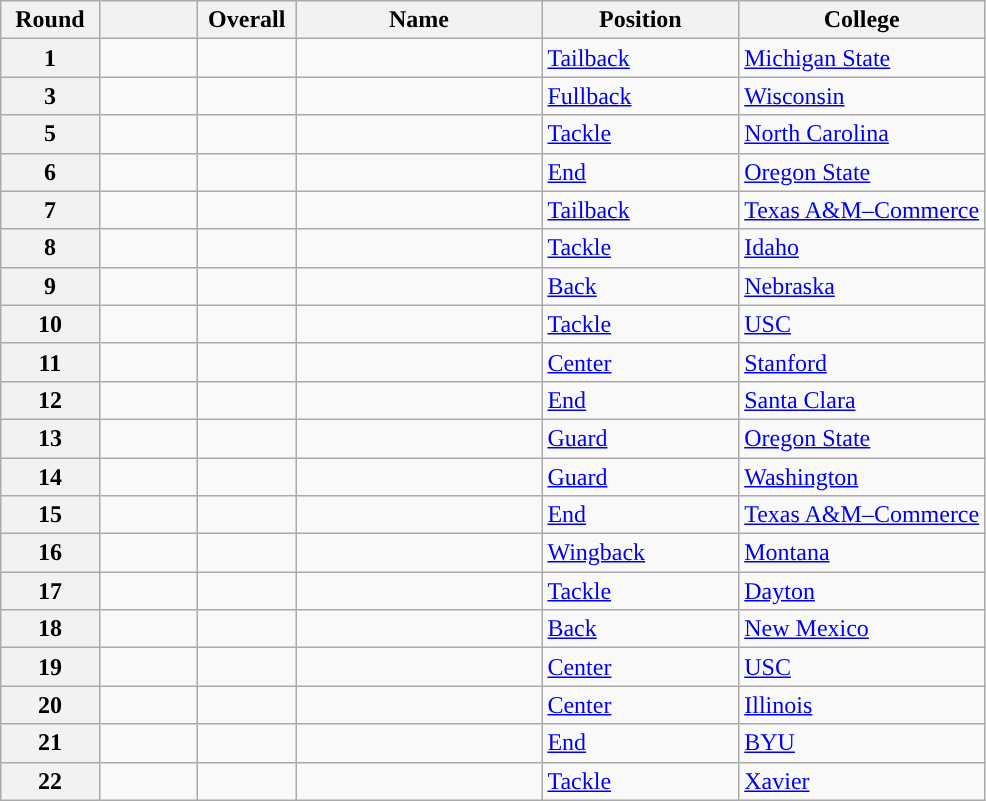<table class="wikitable sortable">
<tr>
<th scope="col" style="width: 10%;">Round</th>
<th scope="col" style="width: 10%;"></th>
<th scope="col" style="width: 10%;">Overall</th>
<th scope="col" style="width: 25%;">Name</th>
<th scope="col" style="width: 20%;">Position</th>
<th scope="col" style="width: 25%;">College</th>
</tr>
<tr>
<th scope="row">1</th>
<td></td>
<td></td>
<td></td>
<td><a href='#'>Tailback</a></td>
<td><a href='#'>Michigan State</a></td>
</tr>
<tr>
<th scope="row">3</th>
<td></td>
<td></td>
<td></td>
<td><a href='#'>Fullback</a></td>
<td><a href='#'>Wisconsin</a></td>
</tr>
<tr>
<th scope="row">5</th>
<td></td>
<td></td>
<td></td>
<td><a href='#'>Tackle</a></td>
<td><a href='#'>North Carolina</a></td>
</tr>
<tr>
<th scope="row">6</th>
<td></td>
<td></td>
<td></td>
<td><a href='#'>End</a></td>
<td><a href='#'>Oregon State</a></td>
</tr>
<tr>
<th scope="row">7</th>
<td></td>
<td></td>
<td></td>
<td><a href='#'>Tailback</a></td>
<td><a href='#'>Texas A&M–Commerce</a></td>
</tr>
<tr>
<th scope="row">8</th>
<td></td>
<td></td>
<td></td>
<td><a href='#'>Tackle</a></td>
<td><a href='#'>Idaho</a></td>
</tr>
<tr>
<th scope="row">9</th>
<td></td>
<td></td>
<td></td>
<td><a href='#'>Back</a></td>
<td><a href='#'>Nebraska</a></td>
</tr>
<tr>
<th scope="row">10</th>
<td></td>
<td></td>
<td></td>
<td><a href='#'>Tackle</a></td>
<td><a href='#'>USC</a></td>
</tr>
<tr>
<th scope="row">11</th>
<td></td>
<td></td>
<td></td>
<td><a href='#'>Center</a></td>
<td><a href='#'>Stanford</a></td>
</tr>
<tr>
<th scope="row">12</th>
<td></td>
<td></td>
<td></td>
<td><a href='#'>End</a></td>
<td><a href='#'>Santa Clara</a></td>
</tr>
<tr>
<th scope="row">13</th>
<td></td>
<td></td>
<td></td>
<td><a href='#'>Guard</a></td>
<td><a href='#'>Oregon State</a></td>
</tr>
<tr>
<th scope="row">14</th>
<td></td>
<td></td>
<td></td>
<td><a href='#'>Guard</a></td>
<td><a href='#'>Washington</a></td>
</tr>
<tr>
<th scope="row">15</th>
<td></td>
<td></td>
<td></td>
<td><a href='#'>End</a></td>
<td><a href='#'>Texas A&M–Commerce</a></td>
</tr>
<tr>
<th scope="row">16</th>
<td></td>
<td></td>
<td></td>
<td><a href='#'>Wingback</a></td>
<td><a href='#'>Montana</a></td>
</tr>
<tr>
<th scope="row">17</th>
<td></td>
<td></td>
<td></td>
<td><a href='#'>Tackle</a></td>
<td><a href='#'>Dayton</a></td>
</tr>
<tr>
<th scope="row">18</th>
<td></td>
<td></td>
<td></td>
<td><a href='#'>Back</a></td>
<td><a href='#'>New Mexico</a></td>
</tr>
<tr>
<th scope="row">19</th>
<td></td>
<td></td>
<td></td>
<td><a href='#'>Center</a></td>
<td><a href='#'>USC</a></td>
</tr>
<tr>
<th scope="row">20</th>
<td></td>
<td></td>
<td></td>
<td><a href='#'>Center</a></td>
<td><a href='#'>Illinois</a></td>
</tr>
<tr>
<th scope="row">21</th>
<td></td>
<td></td>
<td></td>
<td><a href='#'>End</a></td>
<td><a href='#'>BYU</a></td>
</tr>
<tr>
<th scope="row">22</th>
<td></td>
<td></td>
<td></td>
<td><a href='#'>Tackle</a></td>
<td><a href='#'>Xavier</a></td>
</tr>
</table>
